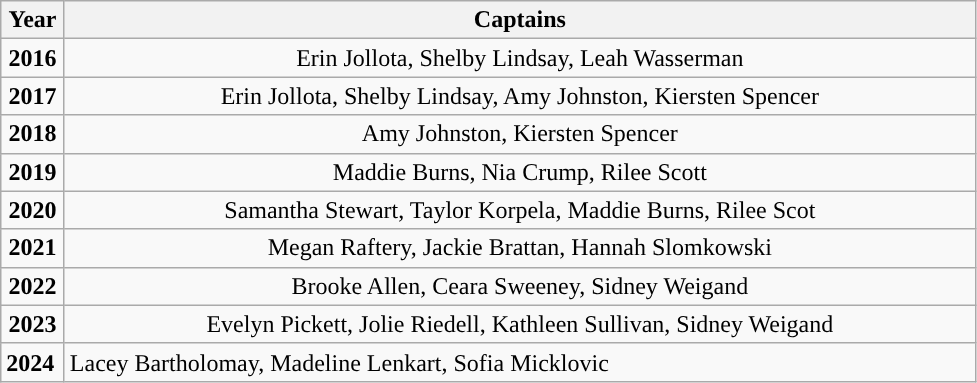<table class="wikitable">
<tr>
<th style="width:35px; ">Year</th>
<th style="width:600px; ">Captains</th>
</tr>
<tr style="text-align:center;">
<td><strong>2016</strong></td>
<td>Erin Jollota, Shelby Lindsay, Leah Wasserman</td>
</tr>
<tr style="text-align:center;">
<td><strong>2017</strong></td>
<td>Erin Jollota, Shelby Lindsay, Amy Johnston, Kiersten Spencer</td>
</tr>
<tr style="text-align:center;">
<td><strong>2018</strong></td>
<td>Amy Johnston, Kiersten Spencer</td>
</tr>
<tr style="text-align:center;">
<td><strong>2019</strong></td>
<td>Maddie Burns, Nia Crump, Rilee Scott</td>
</tr>
<tr style="text-align:center;">
<td><strong>2020</strong></td>
<td>Samantha Stewart, Taylor Korpela, Maddie Burns, Rilee Scot</td>
</tr>
<tr style="text-align:center;">
<td><strong>2021</strong></td>
<td>Megan Raftery, Jackie Brattan, Hannah Slomkowski</td>
</tr>
<tr style="text-align:center;">
<td><strong>2022</strong></td>
<td>Brooke Allen, Ceara Sweeney, Sidney Weigand</td>
</tr>
<tr style="text-align:center;">
<td><strong>2023</strong></td>
<td>Evelyn Pickett, Jolie Riedell, Kathleen Sullivan, Sidney Weigand</td>
</tr>
<tr>
<td><strong>2024</strong></td>
<td>Lacey Bartholomay, Madeline Lenkart, Sofia Micklovic</td>
</tr>
</table>
